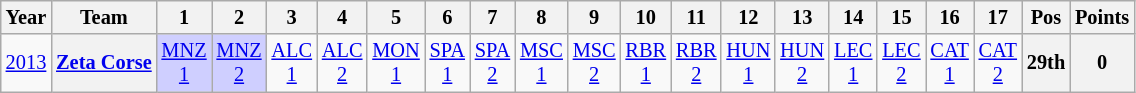<table class="wikitable" style="text-align:center; font-size:85%">
<tr>
<th>Year</th>
<th>Team</th>
<th>1</th>
<th>2</th>
<th>3</th>
<th>4</th>
<th>5</th>
<th>6</th>
<th>7</th>
<th>8</th>
<th>9</th>
<th>10</th>
<th>11</th>
<th>12</th>
<th>13</th>
<th>14</th>
<th>15</th>
<th>16</th>
<th>17</th>
<th>Pos</th>
<th>Points</th>
</tr>
<tr>
<td><a href='#'>2013</a></td>
<th nowrap><a href='#'>Zeta Corse</a></th>
<td style="background:#CFCFFF;"><a href='#'>MNZ<br>1</a><br></td>
<td style="background:#CFCFFF;"><a href='#'>MNZ<br>2</a><br></td>
<td><a href='#'>ALC<br>1</a></td>
<td><a href='#'>ALC<br>2</a></td>
<td><a href='#'>MON<br>1</a></td>
<td><a href='#'>SPA<br>1</a></td>
<td><a href='#'>SPA<br>2</a></td>
<td><a href='#'>MSC<br>1</a></td>
<td><a href='#'>MSC<br>2</a></td>
<td><a href='#'>RBR<br>1</a></td>
<td><a href='#'>RBR<br>2</a></td>
<td><a href='#'>HUN<br>1</a></td>
<td><a href='#'>HUN<br>2</a></td>
<td><a href='#'>LEC<br>1</a></td>
<td><a href='#'>LEC<br>2</a></td>
<td><a href='#'>CAT<br>1</a></td>
<td><a href='#'>CAT<br>2</a></td>
<th>29th</th>
<th>0</th>
</tr>
</table>
